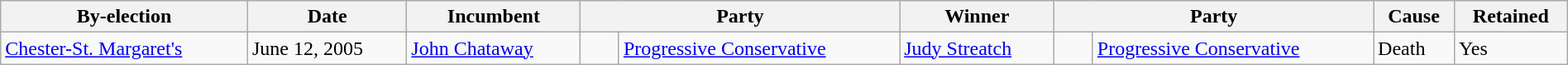<table class=wikitable style="width:100%">
<tr>
<th>By-election</th>
<th>Date</th>
<th>Incumbent</th>
<th colspan=2>Party</th>
<th>Winner</th>
<th colspan=2>Party</th>
<th>Cause</th>
<th>Retained</th>
</tr>
<tr>
<td><a href='#'>Chester-St. Margaret's</a></td>
<td>June 12, 2005</td>
<td><a href='#'>John Chataway</a></td>
<td>    </td>
<td><a href='#'>Progressive Conservative</a></td>
<td><a href='#'>Judy Streatch</a></td>
<td>    </td>
<td><a href='#'>Progressive Conservative</a></td>
<td>Death</td>
<td>Yes</td>
</tr>
</table>
